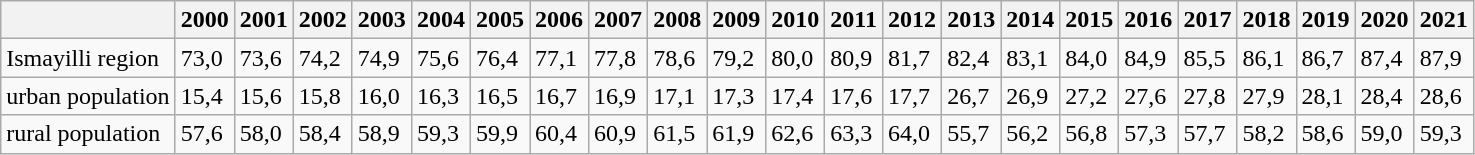<table class="wikitable">
<tr>
<th></th>
<th>2000</th>
<th>2001</th>
<th>2002</th>
<th>2003</th>
<th>2004</th>
<th>2005</th>
<th>2006</th>
<th>2007</th>
<th>2008</th>
<th>2009</th>
<th>2010</th>
<th>2011</th>
<th>2012</th>
<th>2013</th>
<th>2014</th>
<th>2015</th>
<th>2016</th>
<th>2017</th>
<th>2018</th>
<th>2019</th>
<th>2020</th>
<th>2021</th>
</tr>
<tr>
<td>Ismayilli region</td>
<td>73,0</td>
<td>73,6</td>
<td>74,2</td>
<td>74,9</td>
<td>75,6</td>
<td>76,4</td>
<td>77,1</td>
<td>77,8</td>
<td>78,6</td>
<td>79,2</td>
<td>80,0</td>
<td>80,9</td>
<td>81,7</td>
<td>82,4</td>
<td>83,1</td>
<td>84,0</td>
<td>84,9</td>
<td>85,5</td>
<td>86,1</td>
<td>86,7</td>
<td>87,4</td>
<td>87,9</td>
</tr>
<tr>
<td>urban population</td>
<td>15,4</td>
<td>15,6</td>
<td>15,8</td>
<td>16,0</td>
<td>16,3</td>
<td>16,5</td>
<td>16,7</td>
<td>16,9</td>
<td>17,1</td>
<td>17,3</td>
<td>17,4</td>
<td>17,6</td>
<td>17,7</td>
<td>26,7</td>
<td>26,9</td>
<td>27,2</td>
<td>27,6</td>
<td>27,8</td>
<td>27,9</td>
<td>28,1</td>
<td>28,4</td>
<td>28,6</td>
</tr>
<tr>
<td>rural population</td>
<td>57,6</td>
<td>58,0</td>
<td>58,4</td>
<td>58,9</td>
<td>59,3</td>
<td>59,9</td>
<td>60,4</td>
<td>60,9</td>
<td>61,5</td>
<td>61,9</td>
<td>62,6</td>
<td>63,3</td>
<td>64,0</td>
<td>55,7</td>
<td>56,2</td>
<td>56,8</td>
<td>57,3</td>
<td>57,7</td>
<td>58,2</td>
<td>58,6</td>
<td>59,0</td>
<td>59,3</td>
</tr>
</table>
